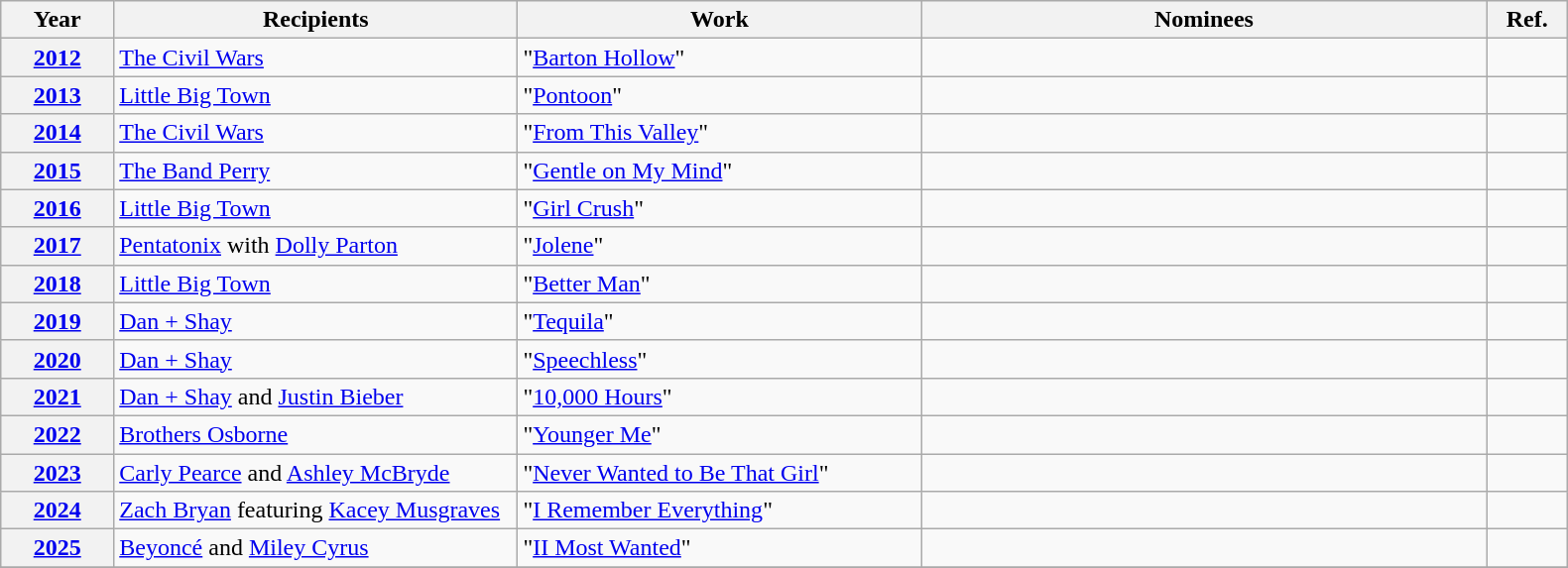<table class="wikitable">
<tr>
<th width="7%">Year</th>
<th width="25%">Recipients</th>
<th width="25%">Work</th>
<th width="35%" class=unsortable>Nominees</th>
<th width="5%" class=unsortable>Ref.</th>
</tr>
<tr>
<th scope="row"><a href='#'>2012</a></th>
<td><a href='#'>The Civil Wars</a></td>
<td>"<a href='#'>Barton Hollow</a>"</td>
<td></td>
<td style="text-align:center;"></td>
</tr>
<tr>
<th scope="row"><a href='#'>2013</a></th>
<td><a href='#'>Little Big Town</a></td>
<td>"<a href='#'>Pontoon</a>"</td>
<td></td>
<td style="text-align:center;"></td>
</tr>
<tr>
<th scope="row"><a href='#'>2014</a></th>
<td><a href='#'>The Civil Wars</a></td>
<td>"<a href='#'>From This Valley</a>"</td>
<td></td>
<td style="text-align:center;"></td>
</tr>
<tr>
<th scope="row"><a href='#'>2015</a></th>
<td><a href='#'>The Band Perry</a></td>
<td>"<a href='#'>Gentle on My Mind</a>"</td>
<td></td>
<td style="text-align:center;"></td>
</tr>
<tr>
<th scope="row"><a href='#'>2016</a></th>
<td><a href='#'>Little Big Town</a></td>
<td>"<a href='#'>Girl Crush</a>"</td>
<td></td>
<td style="text-align:center;"></td>
</tr>
<tr>
<th scope="row"><a href='#'>2017</a></th>
<td><a href='#'>Pentatonix</a> with <a href='#'>Dolly Parton</a></td>
<td>"<a href='#'>Jolene</a>"</td>
<td></td>
<td style="text-align:center;"></td>
</tr>
<tr>
<th scope="row"><a href='#'>2018</a></th>
<td><a href='#'>Little Big Town</a></td>
<td>"<a href='#'>Better Man</a>"</td>
<td></td>
<td style="text-align:center;"></td>
</tr>
<tr>
<th scope="row"><a href='#'>2019</a></th>
<td><a href='#'>Dan + Shay</a></td>
<td>"<a href='#'>Tequila</a>"</td>
<td></td>
<td style="text-align:center;"></td>
</tr>
<tr>
<th scope="row"><a href='#'>2020</a></th>
<td><a href='#'>Dan + Shay</a></td>
<td>"<a href='#'>Speechless</a>"</td>
<td></td>
<td style="text-align:center;"></td>
</tr>
<tr>
<th scope="row"><a href='#'>2021</a></th>
<td><a href='#'>Dan + Shay</a> and <a href='#'>Justin Bieber</a></td>
<td>"<a href='#'>10,000 Hours</a>"</td>
<td></td>
<td style="text-align:center;"></td>
</tr>
<tr>
<th scope="row"><a href='#'>2022</a></th>
<td><a href='#'>Brothers Osborne</a></td>
<td>"<a href='#'>Younger Me</a>"</td>
<td></td>
<td style="text-align:center;"></td>
</tr>
<tr>
<th scope="row"><a href='#'>2023</a></th>
<td><a href='#'>Carly Pearce</a> and <a href='#'>Ashley McBryde</a></td>
<td>"<a href='#'>Never Wanted to Be That Girl</a>"</td>
<td></td>
<td style="text-align:center;"></td>
</tr>
<tr>
<th><a href='#'>2024</a></th>
<td><a href='#'>Zach Bryan</a> featuring <a href='#'>Kacey Musgraves</a></td>
<td>"<a href='#'>I Remember Everything</a>"</td>
<td></td>
<td style="text-align:center;"></td>
</tr>
<tr>
<th><a href='#'>2025</a></th>
<td><a href='#'>Beyoncé</a> and <a href='#'>Miley Cyrus</a></td>
<td>"<a href='#'>II Most Wanted</a>"</td>
<td></td>
<td style="text-align:center;"></td>
</tr>
<tr>
</tr>
</table>
